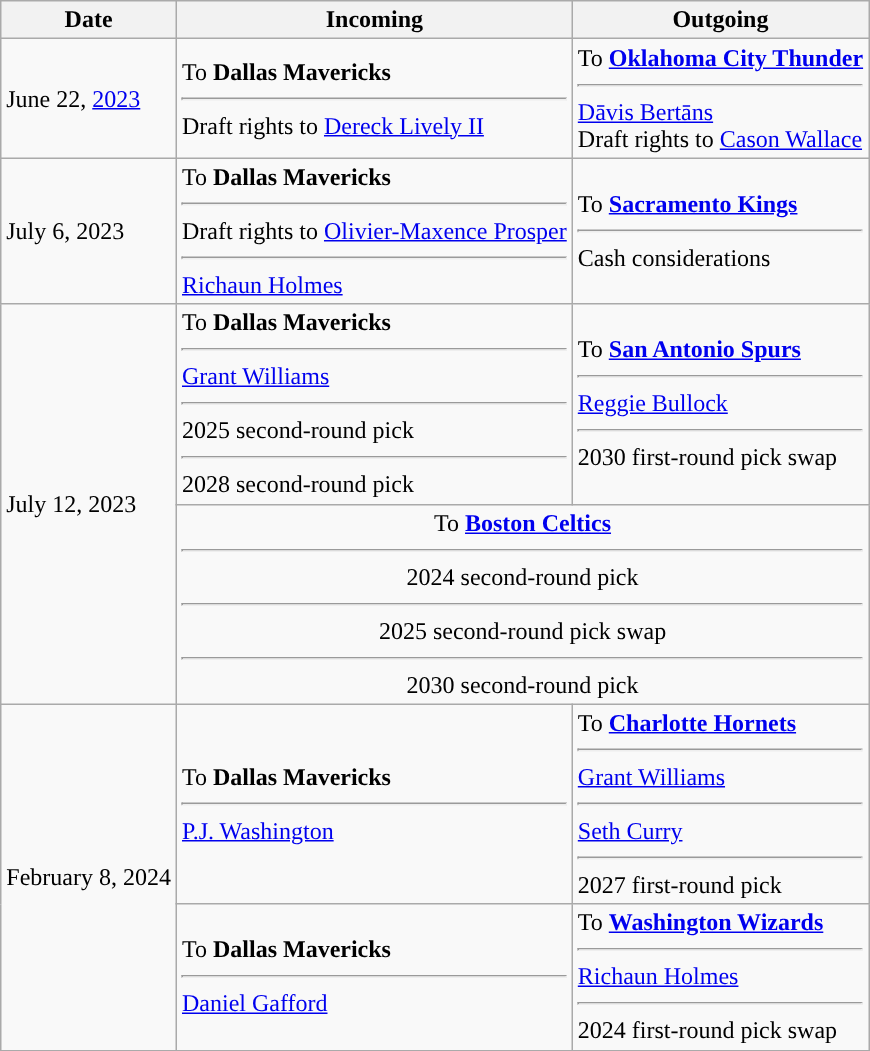<table class="wikitable sortable sortable">
<tr>
<th>Date</th>
<th>Incoming</th>
<th>Outgoing</th>
</tr>
<tr>
<td>June 22, <a href='#'>2023</a></td>
<td>To <strong>Dallas Mavericks</strong><hr>Draft rights to <a href='#'>Dereck Lively II</a></td>
<td>To <strong><a href='#'>Oklahoma City Thunder</a></strong><hr><a href='#'>Dāvis Bertāns</a><br>Draft rights to <a href='#'>Cason Wallace</a></td>
</tr>
<tr>
<td>July 6, 2023</td>
<td>To <strong>Dallas Mavericks</strong><hr>Draft rights to <a href='#'>Olivier-Maxence Prosper</a><hr><a href='#'>Richaun Holmes</a></td>
<td>To <strong><a href='#'>Sacramento Kings</a></strong><hr>Cash considerations</td>
</tr>
<tr>
<td rowspan=2>July 12, 2023</td>
<td>To <strong>Dallas Mavericks</strong><hr><a href='#'>Grant Williams</a><hr>2025 second-round pick<hr>2028 second-round pick</td>
<td>To <strong><a href='#'>San Antonio Spurs</a></strong><hr><a href='#'>Reggie Bullock</a><hr>2030 first-round pick swap</td>
</tr>
<tr>
<td colspan="2" style="text-align:center; vertical-align:top;">To <strong><a href='#'>Boston Celtics</a></strong><hr>2024 second-round pick<hr>2025 second-round pick swap<hr>2030 second-round pick</td>
</tr>
<tr>
<td rowspan="2">February 8, 2024</td>
<td>To <strong>Dallas Mavericks</strong><hr><a href='#'>P.J. Washington</a></td>
<td>To <strong><a href='#'>Charlotte Hornets</a></strong><hr><a href='#'>Grant Williams</a><hr><a href='#'>Seth Curry</a><hr>2027 first-round pick</td>
</tr>
<tr>
<td>To <strong>Dallas Mavericks</strong><hr><a href='#'>Daniel Gafford</a></td>
<td>To <a href='#'><strong>Washington Wizards</strong></a><hr><a href='#'>Richaun Holmes</a><hr>2024 first-round pick swap</td>
</tr>
</table>
